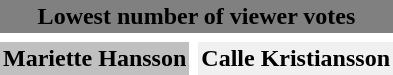<table cellpadding=2 cellspacing=6>
<tr style="background:grey;">
<td colspan="3" style="text-align:center;"><strong>Lowest number of viewer votes</strong></td>
</tr>
<tr>
<td style="background:silver;"><strong>Mariette Hansson</strong></td>
<td style="background:#f0f0f0;"><strong>Calle Kristiansson</strong></td>
</tr>
</table>
